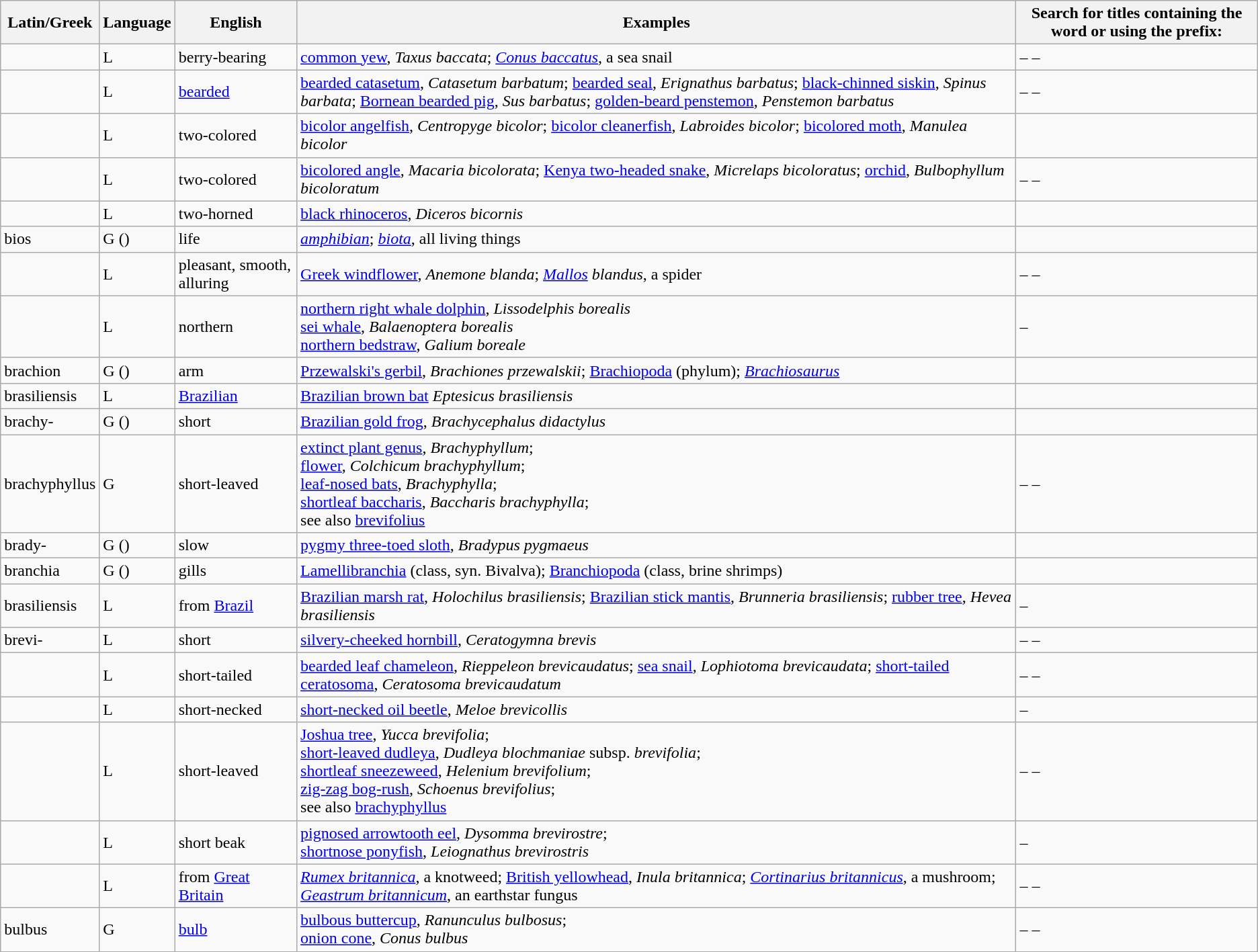<table class="wikitable">
<tr>
<th>Latin/Greek</th>
<th>Language</th>
<th>English</th>
<th>Examples</th>
<th>Search for titles containing the word or using the prefix:</th>
</tr>
<tr>
<td></td>
<td>L</td>
<td>berry-bearing</td>
<td><a href='#'>common yew</a>, <em>Taxus baccata</em>; <em><a href='#'>Conus baccatus</a></em>, a sea snail</td>
<td> –  – </td>
</tr>
<tr>
<td></td>
<td>L </td>
<td><a href='#'>bearded</a></td>
<td><a href='#'>bearded catasetum</a>, <em>Catasetum barbatum</em>; <a href='#'>bearded seal</a>, <em>Erignathus barbatus</em>; <a href='#'>black-chinned siskin</a>, <em>Spinus barbata</em>; <a href='#'>Bornean bearded pig</a>, <em>Sus barbatus</em>; <a href='#'>golden-beard penstemon</a>, <em>Penstemon barbatus</em></td>
<td> –  – </td>
</tr>
<tr>
<td></td>
<td>L</td>
<td>two-colored</td>
<td><a href='#'>bicolor angelfish</a>, <em>Centropyge bicolor</em>; <a href='#'>bicolor cleanerfish</a>, <em>Labroides bicolor</em>; <a href='#'>bicolored moth</a>, <em>Manulea bicolor</em></td>
<td></td>
</tr>
<tr>
<td></td>
<td>L</td>
<td>two-colored</td>
<td><a href='#'>bicolored angle</a>, <em>Macaria bicolorata</em>; <a href='#'>Kenya two-headed snake</a>, <em>Micrelaps bicoloratus</em>; <a href='#'>orchid</a>, <em>Bulbophyllum bicoloratum</em></td>
<td> –  – </td>
</tr>
<tr>
<td></td>
<td>L</td>
<td>two-horned</td>
<td><a href='#'>black rhinoceros</a>, <em>Diceros bicornis</em></td>
<td></td>
</tr>
<tr>
<td>bios</td>
<td>G  ()</td>
<td>life</td>
<td><em><a href='#'>amphibian</a></em>; <em><a href='#'>biota</a></em>, all living things</td>
<td></td>
</tr>
<tr>
<td></td>
<td>L</td>
<td>pleasant, smooth, alluring</td>
<td><a href='#'>Greek windflower</a>, <em>Anemone blanda</em>; <em><a href='#'>Mallos</a> blandus</em>, a spider</td>
<td> –  – </td>
</tr>
<tr>
<td></td>
<td>L</td>
<td>northern</td>
<td><a href='#'>northern right whale dolphin</a>, <em>Lissodelphis borealis</em><br><a href='#'>sei whale</a>, <em>Balaenoptera borealis</em> <br><a href='#'>northern bedstraw</a>, <em>Galium boreale</em></td>
<td> – </td>
</tr>
<tr>
<td>brachion</td>
<td>G  ()</td>
<td>arm</td>
<td><a href='#'>Przewalski's gerbil</a>, <em>Brachiones przewalskii</em>; <a href='#'>Brachiopoda</a> (phylum); <em><a href='#'>Brachiosaurus</a></em></td>
<td></td>
</tr>
<tr>
<td>brasiliensis</td>
<td>L</td>
<td><a href='#'>Brazilian</a></td>
<td><a href='#'>Brazilian brown bat</a> <em>Eptesicus brasiliensis</em></td>
<td></td>
</tr>
<tr>
<td>brachy-</td>
<td>G  ()</td>
<td>short</td>
<td><a href='#'>Brazilian gold frog</a>, <em>Brachycephalus didactylus</em></td>
<td></td>
</tr>
<tr id="brachyphyllus">
<td>brachyphyllus</td>
<td>G</td>
<td>short-leaved</td>
<td><a href='#'>extinct plant genus</a>, <em>Brachyphyllum</em>;<br> <a href='#'>flower</a>, <em>Colchicum brachyphyllum</em>;<br> <a href='#'>leaf-nosed bats</a>, <em>Brachyphylla</em>;<br> <a href='#'>shortleaf baccharis</a>, <em>Baccharis brachyphylla</em>;<br> see also <a href='#'>brevifolius</a></td>
<td> –  – </td>
</tr>
<tr>
<td>brady-</td>
<td>G  ()</td>
<td>slow</td>
<td><a href='#'>pygmy three-toed sloth</a>, <em>Bradypus pygmaeus</em></td>
<td></td>
</tr>
<tr>
<td>branchia</td>
<td>G  ()</td>
<td>gills</td>
<td><a href='#'>Lamellibranchia</a> (class, syn. Bivalva); <a href='#'>Branchiopoda</a> (class, brine shrimps)</td>
<td></td>
</tr>
<tr>
<td>brasiliensis</td>
<td>L</td>
<td>from <a href='#'>Brazil</a></td>
<td><a href='#'>Brazilian marsh rat</a>, <em>Holochilus brasiliensis</em>; <a href='#'>Brazilian stick mantis</a>, <em>Brunneria brasiliensis</em>; <a href='#'>rubber tree</a>, <em>Hevea brasiliensis</em></td>
<td> – </td>
</tr>
<tr>
<td>brevi-</td>
<td>L </td>
<td>short</td>
<td><a href='#'>silvery-cheeked hornbill</a>, <em>Ceratogymna brevis</em></td>
<td> –  – </td>
</tr>
<tr>
<td></td>
<td>L</td>
<td>short-tailed</td>
<td><a href='#'>bearded leaf chameleon</a>, <em>Rieppeleon brevicaudatus</em>; <a href='#'>sea snail</a>, <em>Lophiotoma brevicaudata</em>; <a href='#'>short-tailed ceratosoma</a>, <em>Ceratosoma brevicaudatum</em></td>
<td> –  – </td>
</tr>
<tr>
<td></td>
<td>L</td>
<td>short-necked</td>
<td><a href='#'>short-necked oil beetle</a>, <em>Meloe brevicollis</em></td>
<td> – </td>
</tr>
<tr id="brevifolius">
<td></td>
<td>L</td>
<td>short-leaved</td>
<td><a href='#'>Joshua tree</a>, <em>Yucca brevifolia</em>;<br> <a href='#'>short-leaved dudleya</a>, <em>Dudleya blochmaniae</em> subsp. <em>brevifolia</em>;<br> <a href='#'>shortleaf sneezeweed</a>, <em>Helenium brevifolium</em>;<br> <a href='#'>zig-zag bog-rush</a>, <em>Schoenus brevifolius</em>;<br> see also <a href='#'>brachyphyllus</a></td>
<td> –  – </td>
</tr>
<tr>
<td></td>
<td>L</td>
<td>short beak</td>
<td><a href='#'>pignosed arrowtooth eel</a>, <em>Dysomma brevirostre</em>;<br> <a href='#'>shortnose ponyfish</a>, <em>Leiognathus brevirostris</em></td>
<td> – </td>
</tr>
<tr>
<td></td>
<td>L</td>
<td>from <a href='#'>Great Britain</a></td>
<td><em><a href='#'>Rumex britannica</a></em>, a knotweed; <a href='#'>British yellowhead</a>, <em>Inula britannica</em>; <em><a href='#'>Cortinarius britannicus</a></em>, a mushroom; <em><a href='#'>Geastrum britannicum</a></em>, an earthstar fungus</td>
<td> –  – </td>
</tr>
<tr>
<td>bulbus</td>
<td>G </td>
<td><a href='#'>bulb</a></td>
<td><a href='#'>bulbous buttercup</a>, <em>Ranunculus bulbosus</em>;<br> <a href='#'>onion cone</a>, <em>Conus bulbus</em></td>
<td> –  – </td>
</tr>
</table>
